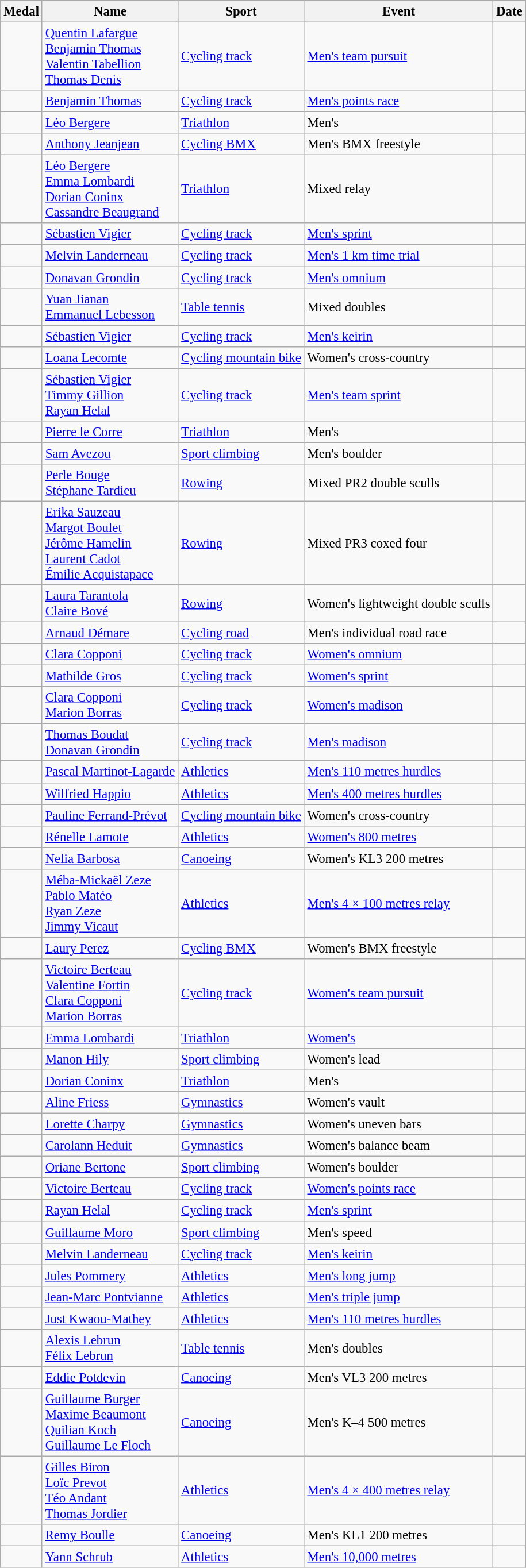<table class="wikitable sortable" style="font-size: 95%;">
<tr>
<th>Medal</th>
<th>Name</th>
<th>Sport</th>
<th>Event</th>
<th>Date</th>
</tr>
<tr>
<td></td>
<td><a href='#'>Quentin Lafargue</a><br><a href='#'>Benjamin Thomas</a><br><a href='#'>Valentin Tabellion</a><br><a href='#'>Thomas Denis</a></td>
<td><a href='#'>Cycling track</a></td>
<td><a href='#'>Men's team pursuit</a></td>
<td></td>
</tr>
<tr>
<td></td>
<td><a href='#'>Benjamin Thomas</a></td>
<td><a href='#'>Cycling track</a></td>
<td><a href='#'>Men's points race</a></td>
<td></td>
</tr>
<tr>
<td></td>
<td><a href='#'>Léo Bergere</a></td>
<td><a href='#'>Triathlon</a></td>
<td>Men's</td>
<td></td>
</tr>
<tr>
<td></td>
<td><a href='#'>Anthony Jeanjean</a></td>
<td><a href='#'>Cycling BMX</a></td>
<td>Men's BMX freestyle</td>
<td></td>
</tr>
<tr>
<td></td>
<td><a href='#'>Léo Bergere</a><br><a href='#'>Emma Lombardi</a><br><a href='#'>Dorian Coninx</a><br><a href='#'>Cassandre Beaugrand</a></td>
<td><a href='#'>Triathlon</a></td>
<td>Mixed relay</td>
<td></td>
</tr>
<tr>
<td></td>
<td><a href='#'>Sébastien Vigier</a></td>
<td><a href='#'>Cycling track</a></td>
<td><a href='#'>Men's sprint</a></td>
<td></td>
</tr>
<tr>
<td></td>
<td><a href='#'>Melvin Landerneau</a></td>
<td><a href='#'>Cycling track</a></td>
<td><a href='#'>Men's 1 km time trial</a></td>
<td></td>
</tr>
<tr>
<td></td>
<td><a href='#'>Donavan Grondin</a></td>
<td><a href='#'>Cycling track</a></td>
<td><a href='#'>Men's omnium</a></td>
<td></td>
</tr>
<tr>
<td><br></td>
<td><a href='#'>Yuan Jianan</a> <br><a href='#'>Emmanuel Lebesson</a></td>
<td><a href='#'>Table tennis</a></td>
<td>Mixed doubles</td>
<td></td>
</tr>
<tr>
<td></td>
<td><a href='#'>Sébastien Vigier</a></td>
<td><a href='#'>Cycling track</a></td>
<td><a href='#'>Men's keirin</a></td>
<td></td>
</tr>
<tr>
<td></td>
<td><a href='#'>Loana Lecomte</a></td>
<td><a href='#'>Cycling mountain bike</a></td>
<td>Women's cross-country</td>
<td></td>
</tr>
<tr>
<td></td>
<td><a href='#'>Sébastien Vigier</a><br><a href='#'>Timmy Gillion</a><br><a href='#'>Rayan Helal</a></td>
<td><a href='#'>Cycling track</a></td>
<td><a href='#'>Men's team sprint</a></td>
<td></td>
</tr>
<tr>
<td></td>
<td><a href='#'>Pierre le Corre</a></td>
<td><a href='#'>Triathlon</a></td>
<td>Men's</td>
<td></td>
</tr>
<tr>
<td></td>
<td><a href='#'>Sam Avezou</a></td>
<td><a href='#'>Sport climbing</a></td>
<td>Men's boulder</td>
<td></td>
</tr>
<tr>
<td></td>
<td><a href='#'>Perle Bouge</a><br><a href='#'>Stéphane Tardieu</a></td>
<td><a href='#'>Rowing</a></td>
<td>Mixed PR2 double sculls</td>
<td></td>
</tr>
<tr>
<td></td>
<td><a href='#'>Erika Sauzeau</a><br><a href='#'>Margot Boulet</a><br><a href='#'>Jérôme Hamelin</a><br><a href='#'>Laurent Cadot</a><br><a href='#'>Émilie Acquistapace</a></td>
<td><a href='#'>Rowing</a></td>
<td>Mixed PR3 coxed four</td>
<td></td>
</tr>
<tr>
<td></td>
<td><a href='#'>Laura Tarantola</a><br><a href='#'>Claire Bové</a></td>
<td><a href='#'>Rowing</a></td>
<td>Women's lightweight double sculls</td>
<td></td>
</tr>
<tr>
<td></td>
<td><a href='#'>Arnaud Démare</a></td>
<td><a href='#'>Cycling road</a></td>
<td>Men's individual road race</td>
<td></td>
</tr>
<tr>
<td></td>
<td><a href='#'>Clara Copponi</a></td>
<td><a href='#'>Cycling track</a></td>
<td><a href='#'>Women's omnium</a></td>
<td></td>
</tr>
<tr>
<td></td>
<td><a href='#'>Mathilde Gros</a></td>
<td><a href='#'>Cycling track</a></td>
<td><a href='#'>Women's sprint</a></td>
<td></td>
</tr>
<tr>
<td></td>
<td><a href='#'>Clara Copponi</a><br><a href='#'>Marion Borras</a></td>
<td><a href='#'>Cycling track</a></td>
<td><a href='#'>Women's madison</a></td>
<td></td>
</tr>
<tr>
<td></td>
<td><a href='#'>Thomas Boudat</a><br><a href='#'>Donavan Grondin</a></td>
<td><a href='#'>Cycling track</a></td>
<td><a href='#'>Men's madison</a></td>
<td></td>
</tr>
<tr>
<td></td>
<td><a href='#'>Pascal Martinot-Lagarde</a></td>
<td><a href='#'>Athletics</a></td>
<td><a href='#'>Men's 110 metres hurdles</a></td>
<td></td>
</tr>
<tr>
<td></td>
<td><a href='#'>Wilfried Happio</a></td>
<td><a href='#'>Athletics</a></td>
<td><a href='#'>Men's 400 metres hurdles</a></td>
<td></td>
</tr>
<tr>
<td></td>
<td><a href='#'>Pauline Ferrand-Prévot</a></td>
<td><a href='#'>Cycling mountain bike</a></td>
<td>Women's cross-country</td>
<td></td>
</tr>
<tr>
<td></td>
<td><a href='#'>Rénelle Lamote</a></td>
<td><a href='#'>Athletics</a></td>
<td><a href='#'>Women's 800 metres</a></td>
<td></td>
</tr>
<tr>
<td></td>
<td><a href='#'>Nelia Barbosa</a></td>
<td><a href='#'>Canoeing</a></td>
<td>Women's KL3 200 metres</td>
<td></td>
</tr>
<tr>
<td></td>
<td><a href='#'>Méba-Mickaël Zeze</a> <br> <a href='#'>Pablo Matéo</a><br> <a href='#'>Ryan Zeze</a><br><a href='#'>Jimmy Vicaut</a></td>
<td><a href='#'>Athletics</a></td>
<td><a href='#'>Men's 4 × 100 metres relay</a></td>
<td></td>
</tr>
<tr>
<td></td>
<td><a href='#'>Laury Perez</a></td>
<td><a href='#'>Cycling BMX</a></td>
<td>Women's BMX freestyle</td>
<td></td>
</tr>
<tr>
<td></td>
<td><a href='#'>Victoire Berteau</a><br><a href='#'>Valentine Fortin</a><br><a href='#'>Clara Copponi</a><br><a href='#'>Marion Borras</a></td>
<td><a href='#'>Cycling track</a></td>
<td><a href='#'>Women's team pursuit</a></td>
<td></td>
</tr>
<tr>
<td></td>
<td><a href='#'>Emma Lombardi</a></td>
<td><a href='#'>Triathlon</a></td>
<td><a href='#'>Women's</a></td>
<td></td>
</tr>
<tr>
<td></td>
<td><a href='#'>Manon Hily</a></td>
<td><a href='#'>Sport climbing</a></td>
<td>Women's lead</td>
<td></td>
</tr>
<tr>
<td></td>
<td><a href='#'>Dorian Coninx</a></td>
<td><a href='#'>Triathlon</a></td>
<td>Men's</td>
<td></td>
</tr>
<tr>
<td></td>
<td><a href='#'>Aline Friess</a></td>
<td><a href='#'>Gymnastics</a></td>
<td>Women's vault</td>
<td></td>
</tr>
<tr>
<td></td>
<td><a href='#'>Lorette Charpy</a></td>
<td><a href='#'>Gymnastics</a></td>
<td>Women's uneven bars</td>
<td></td>
</tr>
<tr>
<td></td>
<td><a href='#'>Carolann Heduit</a></td>
<td><a href='#'>Gymnastics</a></td>
<td>Women's balance beam</td>
<td></td>
</tr>
<tr>
<td></td>
<td><a href='#'>Oriane Bertone</a></td>
<td><a href='#'>Sport climbing</a></td>
<td>Women's boulder</td>
<td></td>
</tr>
<tr>
<td></td>
<td><a href='#'>Victoire Berteau</a></td>
<td><a href='#'>Cycling track</a></td>
<td><a href='#'>Women's points race</a></td>
<td></td>
</tr>
<tr>
<td></td>
<td><a href='#'>Rayan Helal</a></td>
<td><a href='#'>Cycling track</a></td>
<td><a href='#'>Men's sprint</a></td>
<td></td>
</tr>
<tr>
<td></td>
<td><a href='#'>Guillaume Moro</a></td>
<td><a href='#'>Sport climbing</a></td>
<td>Men's speed</td>
<td></td>
</tr>
<tr>
<td></td>
<td><a href='#'>Melvin Landerneau</a></td>
<td><a href='#'>Cycling track</a></td>
<td><a href='#'>Men's keirin</a></td>
<td></td>
</tr>
<tr>
<td></td>
<td><a href='#'>Jules Pommery</a></td>
<td><a href='#'>Athletics</a></td>
<td><a href='#'>Men's long jump</a></td>
<td></td>
</tr>
<tr>
<td></td>
<td><a href='#'>Jean-Marc Pontvianne</a></td>
<td><a href='#'>Athletics</a></td>
<td><a href='#'>Men's triple jump</a></td>
<td></td>
</tr>
<tr>
<td></td>
<td><a href='#'>Just Kwaou-Mathey</a></td>
<td><a href='#'>Athletics</a></td>
<td><a href='#'>Men's 110 metres hurdles</a></td>
<td></td>
</tr>
<tr>
<td></td>
<td><a href='#'>Alexis Lebrun</a><br> <a href='#'>Félix Lebrun</a></td>
<td><a href='#'>Table tennis</a></td>
<td>Men's doubles</td>
<td></td>
</tr>
<tr>
<td></td>
<td><a href='#'>Eddie Potdevin</a></td>
<td><a href='#'>Canoeing</a></td>
<td>Men's VL3 200 metres</td>
<td></td>
</tr>
<tr>
<td></td>
<td><a href='#'>Guillaume Burger</a><br><a href='#'>Maxime Beaumont</a><br><a href='#'>Quilian Koch</a><br><a href='#'>Guillaume Le Floch</a></td>
<td><a href='#'>Canoeing</a></td>
<td>Men's K–4 500 metres</td>
<td></td>
</tr>
<tr>
<td></td>
<td><a href='#'>Gilles Biron</a><br><a href='#'>Loïc Prevot</a><br><a href='#'>Téo Andant</a><br><a href='#'>Thomas Jordier</a></td>
<td><a href='#'>Athletics</a></td>
<td><a href='#'>Men's 4 × 400 metres relay</a></td>
<td></td>
</tr>
<tr>
<td></td>
<td><a href='#'>Remy Boulle</a></td>
<td><a href='#'>Canoeing</a></td>
<td>Men's KL1 200 metres</td>
<td></td>
</tr>
<tr>
<td></td>
<td><a href='#'>Yann Schrub</a></td>
<td><a href='#'>Athletics</a></td>
<td><a href='#'>Men's 10,000 metres</a></td>
<td></td>
</tr>
</table>
